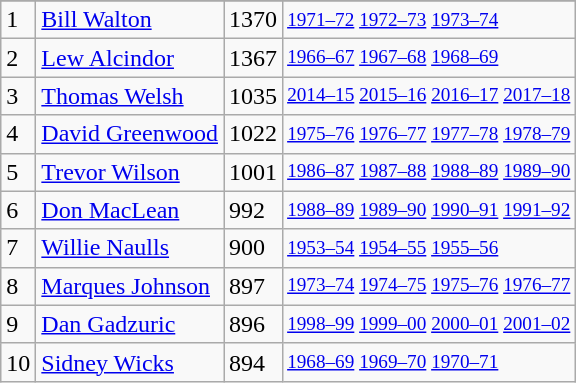<table class="wikitable">
<tr>
</tr>
<tr>
<td>1</td>
<td><a href='#'>Bill Walton</a></td>
<td>1370</td>
<td style="font-size:80%;"><a href='#'>1971–72</a> <a href='#'>1972–73</a> <a href='#'>1973–74</a></td>
</tr>
<tr>
<td>2</td>
<td><a href='#'>Lew Alcindor</a></td>
<td>1367</td>
<td style="font-size:80%;"><a href='#'>1966–67</a> <a href='#'>1967–68</a> <a href='#'>1968–69</a></td>
</tr>
<tr>
<td>3</td>
<td><a href='#'>Thomas Welsh</a></td>
<td>1035</td>
<td style="font-size:80%;"><a href='#'>2014–15</a> <a href='#'>2015–16</a> <a href='#'>2016–17</a> <a href='#'>2017–18</a></td>
</tr>
<tr>
<td>4</td>
<td><a href='#'>David Greenwood</a></td>
<td>1022</td>
<td style="font-size:80%;"><a href='#'>1975–76</a> <a href='#'>1976–77</a> <a href='#'>1977–78</a> <a href='#'>1978–79</a></td>
</tr>
<tr>
<td>5</td>
<td><a href='#'>Trevor Wilson</a></td>
<td>1001</td>
<td style="font-size:80%;"><a href='#'>1986–87</a> <a href='#'>1987–88</a> <a href='#'>1988–89</a> <a href='#'>1989–90</a></td>
</tr>
<tr>
<td>6</td>
<td><a href='#'>Don MacLean</a></td>
<td>992</td>
<td style="font-size:80%;"><a href='#'>1988–89</a> <a href='#'>1989–90</a> <a href='#'>1990–91</a> <a href='#'>1991–92</a></td>
</tr>
<tr>
<td>7</td>
<td><a href='#'>Willie Naulls</a></td>
<td>900</td>
<td style="font-size:80%;"><a href='#'>1953–54</a> <a href='#'>1954–55</a> <a href='#'>1955–56</a></td>
</tr>
<tr>
<td>8</td>
<td><a href='#'>Marques Johnson</a></td>
<td>897</td>
<td style="font-size:80%;"><a href='#'>1973–74</a> <a href='#'>1974–75</a> <a href='#'>1975–76</a> <a href='#'>1976–77</a></td>
</tr>
<tr>
<td>9</td>
<td><a href='#'>Dan Gadzuric</a></td>
<td>896</td>
<td style="font-size:80%;"><a href='#'>1998–99</a> <a href='#'>1999–00</a> <a href='#'>2000–01</a> <a href='#'>2001–02</a></td>
</tr>
<tr>
<td>10</td>
<td><a href='#'>Sidney Wicks</a></td>
<td>894</td>
<td style="font-size:80%;"><a href='#'>1968–69</a> <a href='#'>1969–70</a> <a href='#'>1970–71</a></td>
</tr>
</table>
